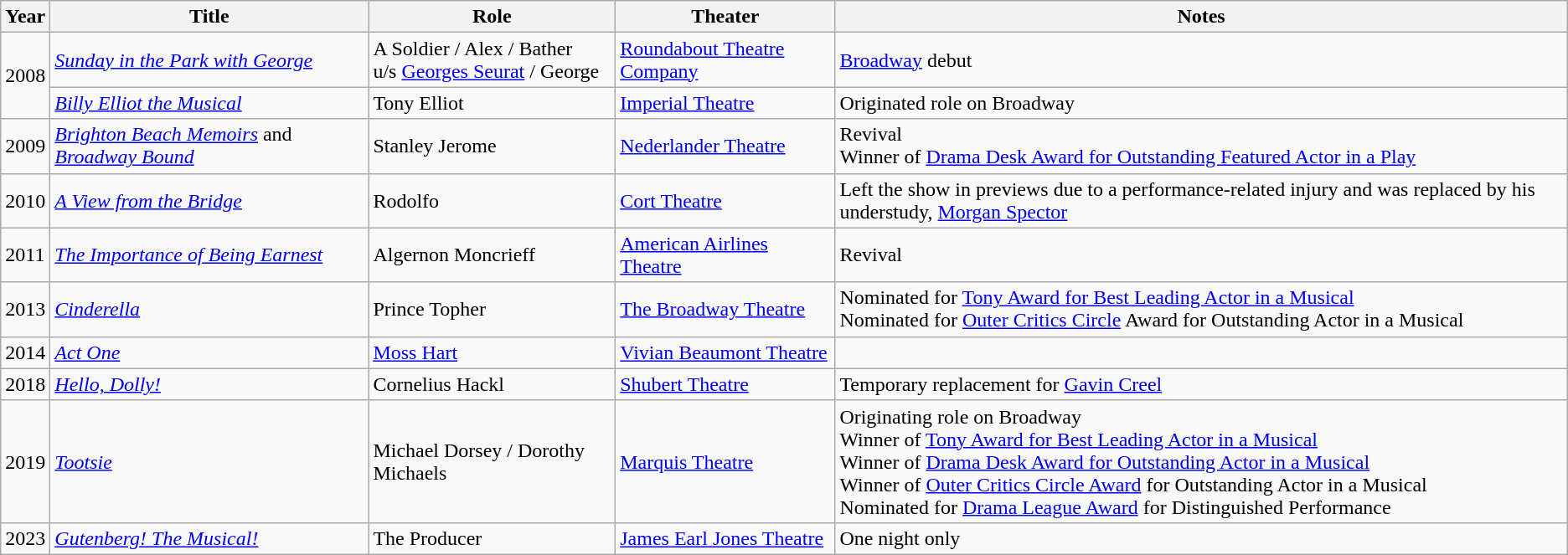<table class="wikitable sortable">
<tr>
<th>Year</th>
<th>Title</th>
<th>Role</th>
<th>Theater</th>
<th>Notes</th>
</tr>
<tr>
<td rowspan="2">2008</td>
<td><em><a href='#'>Sunday in the Park with George</a></em></td>
<td>A Soldier / Alex / Bather<br>u/s <a href='#'>Georges Seurat</a> / George</td>
<td><a href='#'>Roundabout Theatre Company</a></td>
<td><a href='#'>Broadway</a> debut</td>
</tr>
<tr>
<td><em><a href='#'>Billy Elliot the Musical</a></em></td>
<td>Tony Elliot</td>
<td><a href='#'>Imperial Theatre</a></td>
<td>Originated role on Broadway</td>
</tr>
<tr>
<td>2009</td>
<td><em><a href='#'>Brighton Beach Memoirs</a></em> and <em><a href='#'>Broadway Bound</a></em></td>
<td>Stanley Jerome</td>
<td><a href='#'>Nederlander Theatre</a></td>
<td>Revival<br>Winner of <a href='#'>Drama Desk Award for Outstanding Featured Actor in a Play</a></td>
</tr>
<tr>
<td>2010</td>
<td><em><a href='#'>A View from the Bridge</a></em></td>
<td>Rodolfo</td>
<td><a href='#'>Cort Theatre</a></td>
<td>Left the show in previews due to a performance-related injury and was replaced by his understudy, <a href='#'>Morgan Spector</a></td>
</tr>
<tr>
<td>2011</td>
<td><em><a href='#'>The Importance of Being Earnest</a></em></td>
<td>Algernon Moncrieff</td>
<td><a href='#'>American Airlines Theatre</a></td>
<td>Revival</td>
</tr>
<tr>
<td>2013</td>
<td><em><a href='#'>Cinderella</a></em></td>
<td>Prince Topher</td>
<td><a href='#'>The Broadway Theatre</a></td>
<td>Nominated for <a href='#'>Tony Award for Best Leading Actor in a Musical</a><br>Nominated for <a href='#'>Outer Critics Circle</a> Award for Outstanding Actor in a Musical</td>
</tr>
<tr>
<td>2014</td>
<td><em><a href='#'>Act One</a></em></td>
<td><a href='#'>Moss Hart</a></td>
<td><a href='#'>Vivian Beaumont Theatre</a></td>
<td></td>
</tr>
<tr>
<td>2018</td>
<td><em><a href='#'>Hello, Dolly!</a></em></td>
<td>Cornelius Hackl</td>
<td><a href='#'>Shubert Theatre</a></td>
<td>Temporary replacement for <a href='#'>Gavin Creel</a></td>
</tr>
<tr>
<td>2019</td>
<td><em><a href='#'>Tootsie</a></em></td>
<td>Michael Dorsey / Dorothy Michaels</td>
<td><a href='#'>Marquis Theatre</a></td>
<td>Originating role on Broadway<br>Winner of <a href='#'>Tony Award for Best Leading Actor in a Musical</a><br>Winner of <a href='#'>Drama Desk Award for Outstanding Actor in a Musical</a><br>Winner of <a href='#'>Outer Critics Circle Award</a> for Outstanding Actor in a Musical<br>Nominated for <a href='#'>Drama League Award</a> for Distinguished Performance</td>
</tr>
<tr>
<td>2023</td>
<td><em><a href='#'>Gutenberg! The Musical!</a></em></td>
<td>The Producer</td>
<td><a href='#'>James Earl Jones Theatre</a></td>
<td>One night only</td>
</tr>
</table>
